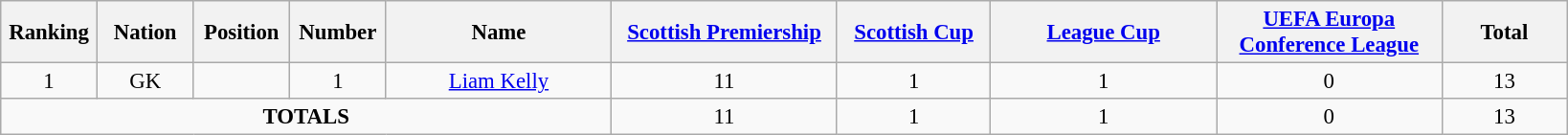<table class="wikitable" style="font-size: 95%; text-align: center;">
<tr>
<th width=60>Ranking</th>
<th width=60>Nation</th>
<th width=60>Position</th>
<th width=60>Number</th>
<th width=150>Name</th>
<th width=150><a href='#'>Scottish Premiership</a></th>
<th width=100><a href='#'>Scottish Cup</a></th>
<th width=150><a href='#'>League Cup</a></th>
<th width=150><a href='#'>UEFA Europa Conference League</a></th>
<th width=80>Total</th>
</tr>
<tr>
<td>1</td>
<td>GK</td>
<td></td>
<td>1</td>
<td><a href='#'>Liam Kelly</a></td>
<td>11</td>
<td>1</td>
<td>1</td>
<td>0</td>
<td>13</td>
</tr>
<tr>
<td colspan="5"><strong>TOTALS</strong></td>
<td>11</td>
<td>1</td>
<td>1</td>
<td>0</td>
<td>13</td>
</tr>
</table>
